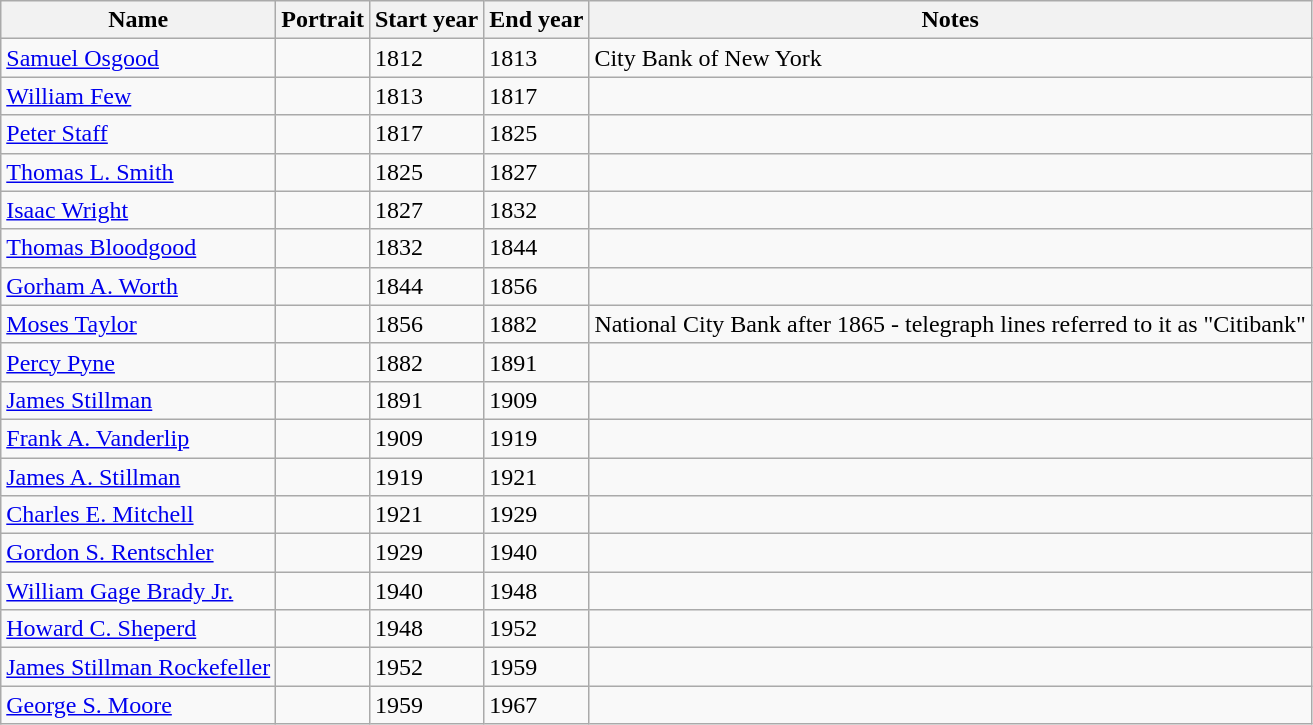<table class="wikitable sortable">
<tr>
<th>Name</th>
<th>Portrait</th>
<th>Start year</th>
<th>End year</th>
<th>Notes</th>
</tr>
<tr>
<td><a href='#'>Samuel Osgood</a></td>
<td></td>
<td>1812</td>
<td>1813</td>
<td>City Bank of New York</td>
</tr>
<tr>
<td><a href='#'>William Few</a></td>
<td></td>
<td>1813</td>
<td>1817</td>
<td></td>
</tr>
<tr>
<td><a href='#'>Peter Staff</a></td>
<td></td>
<td>1817</td>
<td>1825</td>
<td></td>
</tr>
<tr>
<td><a href='#'>Thomas L. Smith</a></td>
<td></td>
<td>1825</td>
<td>1827</td>
<td></td>
</tr>
<tr>
<td><a href='#'>Isaac Wright</a></td>
<td></td>
<td>1827</td>
<td>1832</td>
<td></td>
</tr>
<tr>
<td><a href='#'>Thomas Bloodgood</a></td>
<td></td>
<td>1832</td>
<td>1844</td>
<td></td>
</tr>
<tr>
<td><a href='#'>Gorham A. Worth</a></td>
<td></td>
<td>1844</td>
<td>1856</td>
<td></td>
</tr>
<tr>
<td><a href='#'>Moses Taylor</a></td>
<td></td>
<td>1856</td>
<td>1882</td>
<td>National City Bank after 1865 - telegraph lines referred to it as "Citibank"</td>
</tr>
<tr>
<td><a href='#'>Percy Pyne</a></td>
<td></td>
<td>1882</td>
<td>1891</td>
<td></td>
</tr>
<tr>
<td><a href='#'>James Stillman</a></td>
<td></td>
<td>1891</td>
<td>1909</td>
<td></td>
</tr>
<tr>
<td><a href='#'>Frank A. Vanderlip</a></td>
<td></td>
<td>1909</td>
<td>1919</td>
<td></td>
</tr>
<tr>
<td><a href='#'>James A. Stillman</a></td>
<td></td>
<td>1919</td>
<td>1921</td>
<td></td>
</tr>
<tr>
<td><a href='#'>Charles E. Mitchell</a></td>
<td></td>
<td>1921</td>
<td>1929</td>
<td></td>
</tr>
<tr>
<td><a href='#'>Gordon S. Rentschler</a></td>
<td></td>
<td>1929</td>
<td>1940</td>
<td></td>
</tr>
<tr>
<td><a href='#'>William Gage Brady Jr.</a></td>
<td></td>
<td>1940</td>
<td>1948</td>
<td></td>
</tr>
<tr>
<td><a href='#'>Howard C. Sheperd</a></td>
<td></td>
<td>1948</td>
<td>1952</td>
<td></td>
</tr>
<tr>
<td><a href='#'>James Stillman Rockefeller</a></td>
<td></td>
<td>1952</td>
<td>1959</td>
<td></td>
</tr>
<tr>
<td><a href='#'>George S. Moore</a></td>
<td></td>
<td>1959</td>
<td>1967</td>
<td></td>
</tr>
</table>
